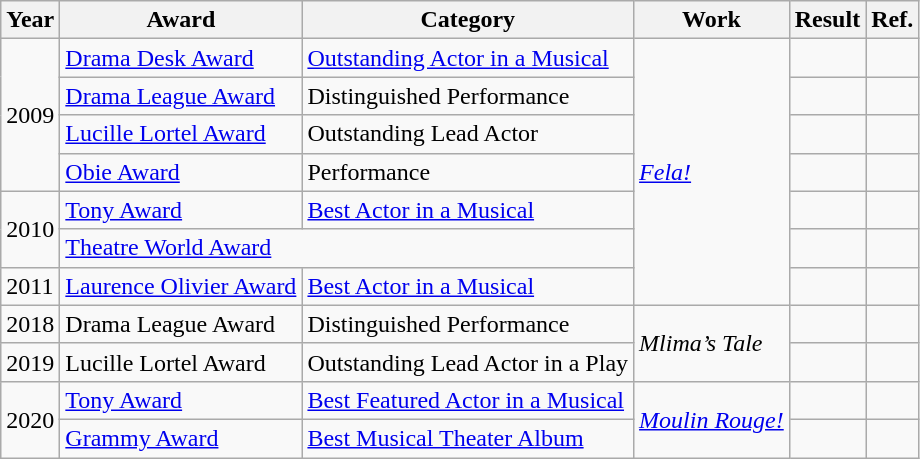<table class="wikitable">
<tr>
<th>Year</th>
<th>Award</th>
<th>Category</th>
<th>Work</th>
<th>Result</th>
<th>Ref.</th>
</tr>
<tr>
<td rowspan="4">2009</td>
<td><a href='#'>Drama Desk Award</a></td>
<td><a href='#'>Outstanding Actor in a Musical</a></td>
<td rowspan="7"><em><a href='#'>Fela!</a></em></td>
<td></td>
<td></td>
</tr>
<tr>
<td><a href='#'>Drama League Award</a></td>
<td>Distinguished Performance</td>
<td></td>
<td></td>
</tr>
<tr>
<td><a href='#'>Lucille Lortel Award</a></td>
<td>Outstanding Lead Actor</td>
<td></td>
<td></td>
</tr>
<tr>
<td><a href='#'>Obie Award</a></td>
<td>Performance</td>
<td></td>
<td></td>
</tr>
<tr>
<td rowspan="2">2010</td>
<td><a href='#'>Tony Award</a></td>
<td><a href='#'>Best Actor in a Musical</a></td>
<td></td>
<td></td>
</tr>
<tr>
<td colspan="2"><a href='#'>Theatre World Award</a></td>
<td></td>
<td></td>
</tr>
<tr>
<td>2011</td>
<td><a href='#'>Laurence Olivier Award</a></td>
<td><a href='#'>Best Actor in a Musical</a></td>
<td></td>
<td></td>
</tr>
<tr>
<td>2018</td>
<td>Drama League Award</td>
<td>Distinguished Performance</td>
<td rowspan="2"><em>Mlima’s Tale</em></td>
<td></td>
<td></td>
</tr>
<tr>
<td>2019</td>
<td>Lucille Lortel Award</td>
<td>Outstanding Lead Actor in a Play</td>
<td></td>
<td></td>
</tr>
<tr>
<td rowspan="2">2020</td>
<td><a href='#'>Tony Award</a></td>
<td><a href='#'>Best Featured Actor in a Musical</a></td>
<td rowspan="2"><a href='#'><em>Moulin Rouge!</em></a></td>
<td></td>
<td></td>
</tr>
<tr>
<td><a href='#'>Grammy Award</a></td>
<td><a href='#'>Best Musical Theater Album</a></td>
<td></td>
<td></td>
</tr>
</table>
